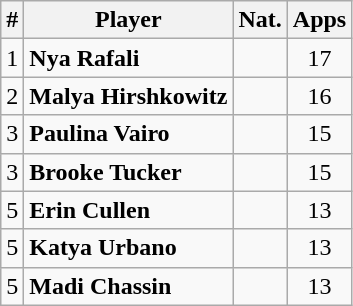<table class="wikitable sortable" style="text-align: center;">
<tr>
<th>#</th>
<th>Player</th>
<th class="unsortable">Nat.</th>
<th>Apps</th>
</tr>
<tr>
<td>1</td>
<td align="left"><strong>Nya Rafali</strong></td>
<td></td>
<td>17</td>
</tr>
<tr>
<td>2</td>
<td align="left"><strong>Malya Hirshkowitz</strong></td>
<td></td>
<td>16</td>
</tr>
<tr>
<td>3</td>
<td align="left"><strong>Paulina Vairo</strong></td>
<td></td>
<td>15</td>
</tr>
<tr>
<td>3</td>
<td align="left"><strong>Brooke Tucker</strong></td>
<td></td>
<td>15</td>
</tr>
<tr>
<td>5</td>
<td align="left"><strong>Erin Cullen</strong></td>
<td></td>
<td>13</td>
</tr>
<tr>
<td>5</td>
<td align="left"><strong>Katya Urbano</strong></td>
<td></td>
<td>13</td>
</tr>
<tr>
<td>5</td>
<td align="left"><strong>Madi Chassin</strong></td>
<td></td>
<td>13</td>
</tr>
</table>
